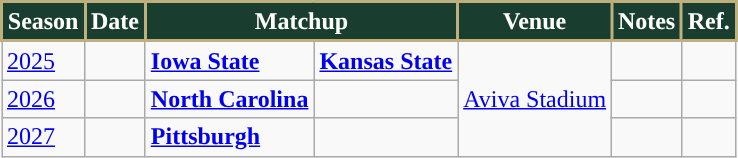<table class="wikitable">
<tr>
<th style="background:#193E30; color:#FFFFFF; border: 2px solid #BEB07D ;">Season</th>
<th style="background:#193E30; color:#FFFFFF; border: 2px solid #BEB07D ;">Date</th>
<th style="background:#193E30; color:#FFFFFF; border: 2px solid #BEB07D ;"colspan="2">Matchup</th>
<th style="background:#193E30; color:#FFFFFF; border: 2px solid #BEB07D ;">Venue</th>
<th style="background:#193E30; color:#FFFFFF; border: 2px solid #BEB07D ;">Notes</th>
<th style="background:#193E30; color:#FFFFFF; border: 2px solid #BEB07D ;">Ref.</th>
</tr>
<tr>
<td><a href='#'>2025</a></td>
<td></td>
<td><strong><a href='#'><span>Iowa State</span></a></strong></td>
<td><strong><a href='#'><span>Kansas State</span></a></strong></td>
<td rowspan="3"><a href='#'>Aviva Stadium</a></td>
<td></td>
<td></td>
</tr>
<tr>
<td><a href='#'>2026</a></td>
<td></td>
<td><strong><a href='#'><span>North Carolina</span></a></strong></td>
<td style=><small></small> <strong><a href='#'></a></strong></td>
<td></td>
<td></td>
</tr>
<tr>
<td><a href='#'>2027</a></td>
<td></td>
<td><strong><a href='#'><span>Pittsburgh</span></a></strong></td>
<td style=><small></small> <strong><a href='#'></a></strong></td>
<td></td>
<td></td>
</tr>
</table>
